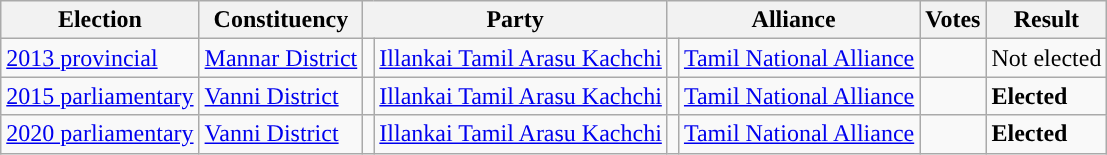<table class="wikitable" style="text-align:left;">
<tr>
<th scope=col>Election</th>
<th scope=col>Constituency</th>
<th scope=col colspan="2">Party</th>
<th scope=col colspan="2">Alliance</th>
<th scope=col>Votes</th>
<th scope=col>Result</th>
</tr>
<tr>
<td><a href='#'>2013 provincial</a></td>
<td><a href='#'>Mannar District</a></td>
<td style="background:"></td>
<td><a href='#'>Illankai Tamil Arasu Kachchi</a></td>
<td style="background:"></td>
<td><a href='#'>Tamil National Alliance</a></td>
<td align=right></td>
<td>Not elected</td>
</tr>
<tr>
<td><a href='#'>2015 parliamentary</a></td>
<td><a href='#'>Vanni District</a></td>
<td style="background:"></td>
<td><a href='#'>Illankai Tamil Arasu Kachchi</a></td>
<td style="background:"></td>
<td><a href='#'>Tamil National Alliance</a></td>
<td align=right></td>
<td><strong>Elected</strong></td>
</tr>
<tr>
<td><a href='#'>2020 parliamentary</a></td>
<td><a href='#'>Vanni District</a></td>
<td style="background:"></td>
<td><a href='#'>Illankai Tamil Arasu Kachchi</a></td>
<td style="background:"></td>
<td><a href='#'>Tamil National Alliance</a></td>
<td align=right></td>
<td><strong>Elected</strong></td>
</tr>
</table>
